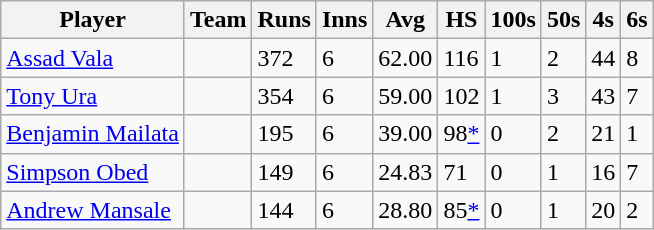<table class="wikitable">
<tr>
<th>Player</th>
<th>Team</th>
<th>Runs</th>
<th>Inns</th>
<th>Avg</th>
<th>HS</th>
<th>100s</th>
<th>50s</th>
<th>4s</th>
<th>6s</th>
</tr>
<tr>
<td><a href='#'>Assad Vala</a></td>
<td></td>
<td>372</td>
<td>6</td>
<td>62.00</td>
<td>116</td>
<td>1</td>
<td>2</td>
<td>44</td>
<td>8</td>
</tr>
<tr>
<td><a href='#'>Tony Ura</a></td>
<td></td>
<td>354</td>
<td>6</td>
<td>59.00</td>
<td>102</td>
<td>1</td>
<td>3</td>
<td>43</td>
<td>7</td>
</tr>
<tr>
<td><a href='#'>Benjamin Mailata</a></td>
<td></td>
<td>195</td>
<td>6</td>
<td>39.00</td>
<td>98<a href='#'>*</a></td>
<td>0</td>
<td>2</td>
<td>21</td>
<td>1</td>
</tr>
<tr>
<td><a href='#'>Simpson Obed</a></td>
<td></td>
<td>149</td>
<td>6</td>
<td>24.83</td>
<td>71</td>
<td>0</td>
<td>1</td>
<td>16</td>
<td>7</td>
</tr>
<tr>
<td><a href='#'>Andrew Mansale</a></td>
<td></td>
<td>144</td>
<td>6</td>
<td>28.80</td>
<td>85<a href='#'>*</a></td>
<td>0</td>
<td>1</td>
<td>20</td>
<td>2</td>
</tr>
</table>
